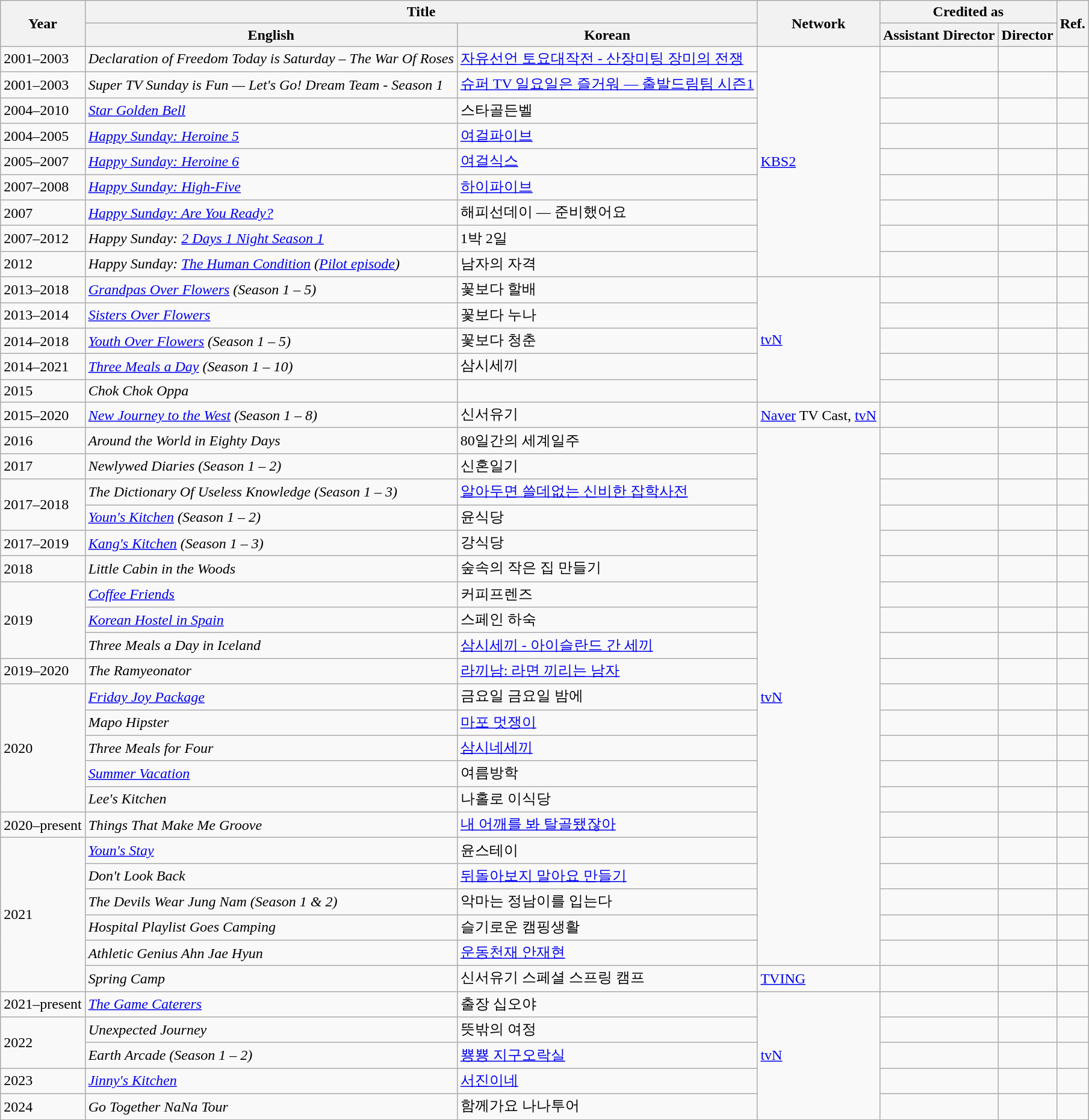<table class="wikitable sortable plainrowheaders">
<tr>
<th rowspan="2">Year</th>
<th colspan="2">Title</th>
<th rowspan="2">Network</th>
<th colspan="2">Credited as</th>
<th rowspan="2">Ref.</th>
</tr>
<tr>
<th>English</th>
<th>Korean</th>
<th>Assistant Director</th>
<th>Director</th>
</tr>
<tr>
<td>2001–2003</td>
<td><em>Declaration of Freedom Today is Saturday – The War Of Roses</em></td>
<td><a href='#'>자유선언 토요대작전 - 산장미팅 장미의 전쟁</a></td>
<td rowspan="9"><a href='#'>KBS2</a></td>
<td></td>
<td></td>
<td></td>
</tr>
<tr>
<td>2001–2003</td>
<td><em>Super TV Sunday is Fun — Let's Go! Dream Team - Season 1</em></td>
<td><a href='#'>슈퍼 TV 일요일은 즐거워 — 출발드림팀 시즌1</a></td>
<td></td>
<td></td>
<td></td>
</tr>
<tr>
<td>2004–2010</td>
<td><em><a href='#'>Star Golden Bell</a></em></td>
<td>스타골든벨</td>
<td></td>
<td></td>
<td></td>
</tr>
<tr>
<td>2004–2005</td>
<td><a href='#'><em>Happy Sunday: Heroine 5</em></a></td>
<td><a href='#'>여걸파이브</a></td>
<td></td>
<td></td>
<td></td>
</tr>
<tr>
<td>2005–2007</td>
<td><a href='#'><em>Happy Sunday: Heroine 6</em></a></td>
<td><a href='#'>여걸식스</a></td>
<td></td>
<td></td>
<td></td>
</tr>
<tr>
<td>2007–2008</td>
<td><em><a href='#'>Happy Sunday: High-Five</a></em></td>
<td><a href='#'>하이파이브</a></td>
<td></td>
<td></td>
<td></td>
</tr>
<tr>
<td>2007</td>
<td><a href='#'><em>Happy Sunday: Are You Ready?</em></a></td>
<td>해피선데이 — 준비했어요</td>
<td></td>
<td></td>
<td></td>
</tr>
<tr>
<td>2007–2012</td>
<td><em>Happy Sunday: <a href='#'>2 Days 1 Night Season 1</a></em></td>
<td>1박 2일</td>
<td></td>
<td></td>
<td></td>
</tr>
<tr>
<td>2012</td>
<td><em>Happy Sunday: <a href='#'>The Human Condition</a> (<a href='#'>Pilot episode</a>)</em></td>
<td>남자의 자격</td>
<td></td>
<td></td>
<td></td>
</tr>
<tr>
<td>2013–2018</td>
<td><em><a href='#'>Grandpas Over Flowers</a> (Season 1 – 5)</em></td>
<td>꽃보다 할배</td>
<td rowspan="5"><a href='#'>tvN</a></td>
<td></td>
<td></td>
<td></td>
</tr>
<tr>
<td>2013–2014</td>
<td><em><a href='#'>Sisters Over Flowers</a></em></td>
<td>꽃보다 누나</td>
<td></td>
<td></td>
<td></td>
</tr>
<tr>
<td>2014–2018</td>
<td><em><a href='#'>Youth Over Flowers</a> (Season 1 – 5)</em></td>
<td>꽃보다 청춘</td>
<td></td>
<td></td>
<td></td>
</tr>
<tr>
<td>2014–2021</td>
<td><em><a href='#'>Three Meals a Day</a> (Season 1 – 10)</em></td>
<td>삼시세끼</td>
<td></td>
<td></td>
<td></td>
</tr>
<tr>
<td>2015</td>
<td><em>Chok Chok Oppa</em></td>
<td></td>
<td></td>
<td></td>
<td></td>
</tr>
<tr>
<td>2015–2020</td>
<td><em><a href='#'>New Journey to the West</a> (Season 1 – 8)</em></td>
<td>신서유기</td>
<td><a href='#'>Naver</a> TV Cast, <a href='#'>tvN</a></td>
<td></td>
<td></td>
<td></td>
</tr>
<tr>
<td>2016</td>
<td><em>Around the World in Eighty Days</em></td>
<td>80일간의 세계일주</td>
<td rowspan="21"><a href='#'>tvN</a></td>
<td></td>
<td></td>
<td></td>
</tr>
<tr>
<td>2017</td>
<td><em>Newlywed Diaries (Season 1 – 2)</em></td>
<td>신혼일기</td>
<td></td>
<td></td>
<td></td>
</tr>
<tr>
<td rowspan="2">2017–2018</td>
<td><em>The Dictionary Of Useless Knowledge (Season 1 – 3)</em></td>
<td><a href='#'>알아두면 쓸데없는 신비한 잡학사전</a></td>
<td></td>
<td></td>
<td></td>
</tr>
<tr>
<td><em><a href='#'>Youn's Kitchen</a> (Season 1 – 2)</em></td>
<td>윤식당</td>
<td></td>
<td></td>
<td></td>
</tr>
<tr>
<td>2017–2019</td>
<td><em><a href='#'>Kang's Kitchen</a> (Season 1 – 3)</em></td>
<td>강식당</td>
<td></td>
<td></td>
<td></td>
</tr>
<tr>
<td>2018</td>
<td><em>Little Cabin in the Woods</em></td>
<td>숲속의 작은 집 만들기</td>
<td></td>
<td></td>
<td></td>
</tr>
<tr>
<td rowspan="3">2019</td>
<td><em><a href='#'>Coffee Friends</a></em></td>
<td>커피프렌즈</td>
<td></td>
<td></td>
<td></td>
</tr>
<tr>
<td><em><a href='#'>Korean Hostel in Spain</a></em></td>
<td>스페인 하숙</td>
<td></td>
<td></td>
<td></td>
</tr>
<tr>
<td><em>Three Meals a Day in Iceland</em></td>
<td><a href='#'>삼시세끼 - 아이슬란드 간 세끼</a></td>
<td></td>
<td></td>
<td></td>
</tr>
<tr>
<td>2019–2020</td>
<td><em>The Ramyeonator</em></td>
<td><a href='#'>라끼남: 라면 끼리는 남자</a></td>
<td></td>
<td></td>
<td></td>
</tr>
<tr>
<td rowspan="5">2020</td>
<td><em><a href='#'>Friday Joy Package</a></em></td>
<td>금요일 금요일 밤에</td>
<td></td>
<td></td>
<td></td>
</tr>
<tr>
<td><em>Mapo Hipster</em></td>
<td><a href='#'>마포 멋쟁이</a></td>
<td></td>
<td></td>
<td></td>
</tr>
<tr>
<td><em>Three Meals for Four</em></td>
<td><a href='#'>삼시네세끼</a></td>
<td></td>
<td></td>
<td></td>
</tr>
<tr>
<td><em><a href='#'>Summer Vacation</a></em></td>
<td>여름방학</td>
<td></td>
<td></td>
<td></td>
</tr>
<tr>
<td><em>Lee's Kitchen</em></td>
<td>나홀로 이식당</td>
<td></td>
<td></td>
<td></td>
</tr>
<tr>
<td>2020–present</td>
<td><em>Things That Make Me Groove</em></td>
<td><a href='#'>내 어깨를 봐 탈골됐잖아</a></td>
<td></td>
<td></td>
<td></td>
</tr>
<tr>
<td rowspan="6">2021</td>
<td><em><a href='#'>Youn's Stay</a></em></td>
<td>윤스테이</td>
<td></td>
<td></td>
<td></td>
</tr>
<tr>
<td><em>Don't Look Back</em></td>
<td><a href='#'>뒤돌아보지 말아요 만들기</a></td>
<td></td>
<td></td>
<td></td>
</tr>
<tr>
<td><em>The Devils Wear Jung Nam (Season 1 & 2)</em></td>
<td>악마는 정남이를 입는다</td>
<td></td>
<td></td>
<td></td>
</tr>
<tr>
<td><em>Hospital Playlist Goes Camping</em></td>
<td>슬기로운 캠핑생활</td>
<td></td>
<td></td>
<td></td>
</tr>
<tr>
<td><em>Athletic Genius Ahn Jae Hyun</em></td>
<td><a href='#'>운동천재 안재현</a></td>
<td></td>
<td></td>
<td></td>
</tr>
<tr>
<td><em>Spring Camp</em></td>
<td>신서유기 스페셜 스프링 캠프</td>
<td><a href='#'>TVING</a></td>
<td></td>
<td></td>
<td></td>
</tr>
<tr>
<td>2021–present</td>
<td><em><a href='#'>The Game Caterers</a></em></td>
<td>출장 십오야</td>
<td rowspan="5"><a href='#'>tvN</a></td>
<td></td>
<td></td>
<td></td>
</tr>
<tr>
<td rowspan="2">2022</td>
<td><em>Unexpected Journey</em></td>
<td>뜻밖의 여정</td>
<td></td>
<td></td>
<td></td>
</tr>
<tr>
<td><em>Earth Arcade (Season 1 – 2)</em></td>
<td><a href='#'>뿅뿅 지구오락실</a></td>
<td></td>
<td></td>
<td></td>
</tr>
<tr>
<td>2023</td>
<td><em><a href='#'>Jinny's Kitchen</a></em></td>
<td><a href='#'>서진이네</a></td>
<td></td>
<td></td>
<td></td>
</tr>
<tr>
<td>2024</td>
<td><em>Go Together NaNa Tour</em></td>
<td>함께가요 나나투어</td>
<td></td>
<td></td>
</tr>
</table>
